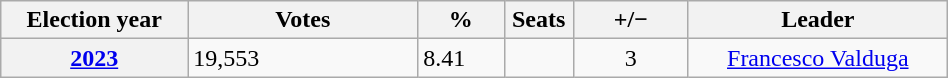<table class="wikitable" style="width:50%; border:1px #AAAAFF solid">
<tr>
<th width="13%">Election year</th>
<th width="16%">Votes</th>
<th width="6%">%</th>
<th width="1%">Seats</th>
<th width="8%">+/−</th>
<th width="18%">Leader</th>
</tr>
<tr>
<th><a href='#'>2023</a></th>
<td>19,553</td>
<td>8.41</td>
<td></td>
<td style="text-align: center"> 3</td>
<td style="text-align: center"><a href='#'>Francesco Valduga</a></td>
</tr>
</table>
